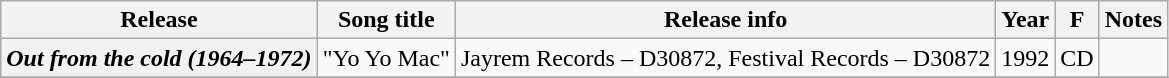<table class="wikitable plainrowheaders sortable">
<tr>
<th scope="col">Release</th>
<th scope="col">Song title</th>
<th scope="col">Release info</th>
<th scope="col">Year</th>
<th scope="col">F</th>
<th scope="col" class="unsortable">Notes</th>
</tr>
<tr>
<th scope="row"><em>Out from the cold (1964–1972)</em></th>
<td>"Yo Yo Mac"</td>
<td>Jayrem Records – D30872, Festival Records – D30872</td>
<td>1992</td>
<td>CD</td>
<td></td>
</tr>
<tr>
</tr>
</table>
